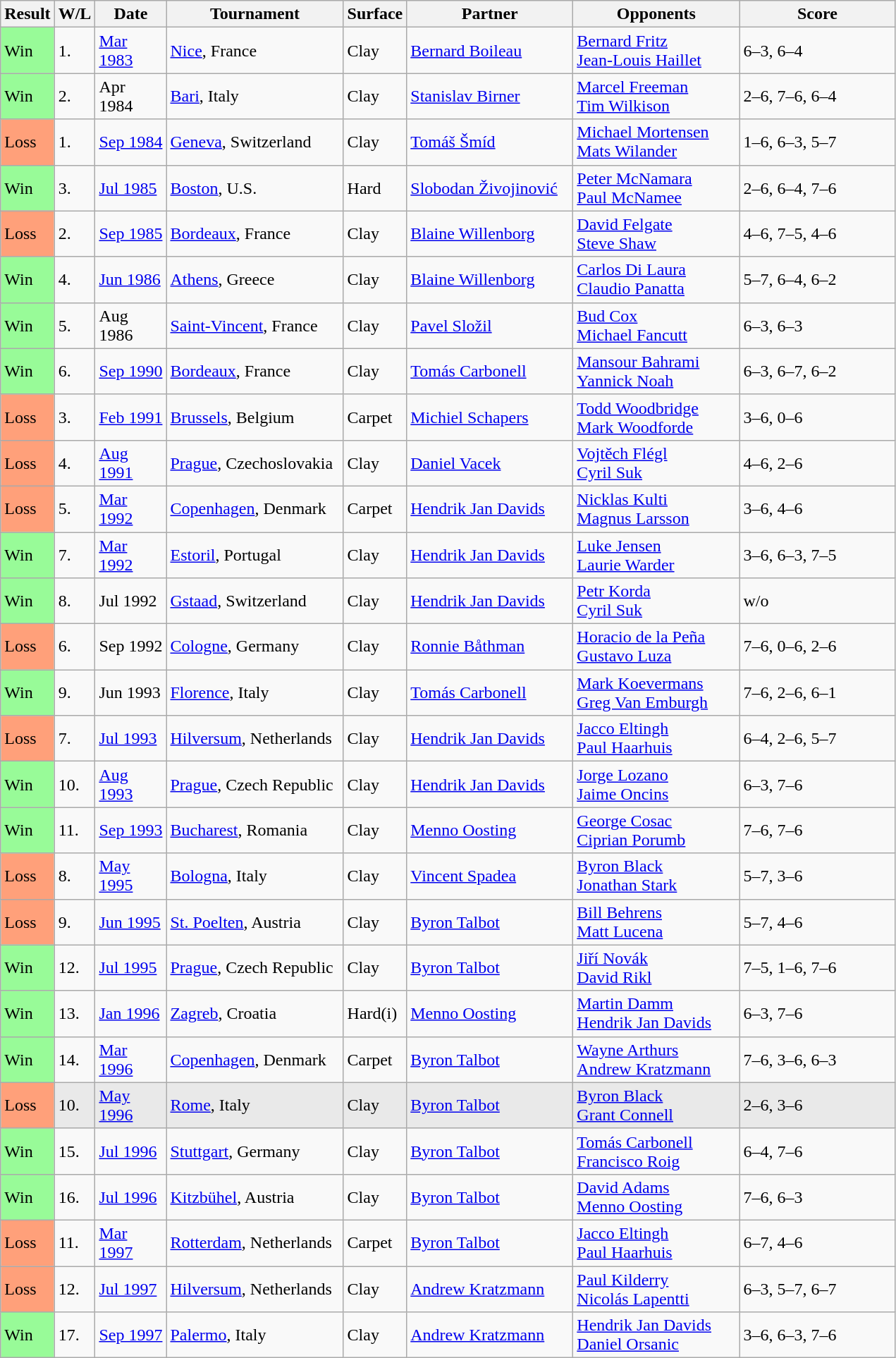<table class="sortable wikitable">
<tr>
<th style="width:40px">Result</th>
<th style="width:30px" class="unsortable">W/L</th>
<th style="width:60px">Date</th>
<th style="width:160px">Tournament</th>
<th style="width:50px">Surface</th>
<th style="width:150px">Partner</th>
<th style="width:150px">Opponents</th>
<th style="width:140px" class="unsortable">Score</th>
</tr>
<tr>
<td style="background:#98fb98;">Win</td>
<td>1.</td>
<td><a href='#'>Mar 1983</a></td>
<td><a href='#'>Nice</a>, France</td>
<td>Clay</td>
<td> <a href='#'>Bernard Boileau</a></td>
<td> <a href='#'>Bernard Fritz</a><br> <a href='#'>Jean-Louis Haillet</a></td>
<td>6–3, 6–4</td>
</tr>
<tr>
<td style="background:#98fb98;">Win</td>
<td>2.</td>
<td>Apr 1984</td>
<td><a href='#'>Bari</a>, Italy</td>
<td>Clay</td>
<td> <a href='#'>Stanislav Birner</a></td>
<td> <a href='#'>Marcel Freeman</a><br> <a href='#'>Tim Wilkison</a></td>
<td>2–6, 7–6, 6–4</td>
</tr>
<tr>
<td style="background:#ffa07a;">Loss</td>
<td>1.</td>
<td><a href='#'>Sep 1984</a></td>
<td><a href='#'>Geneva</a>, Switzerland</td>
<td>Clay</td>
<td> <a href='#'>Tomáš Šmíd</a></td>
<td> <a href='#'>Michael Mortensen </a><br> <a href='#'>Mats Wilander</a></td>
<td>1–6, 6–3, 5–7</td>
</tr>
<tr>
<td style="background:#98fb98;">Win</td>
<td>3.</td>
<td><a href='#'>Jul 1985</a></td>
<td><a href='#'>Boston</a>, U.S.</td>
<td>Hard</td>
<td> <a href='#'>Slobodan Živojinović</a></td>
<td> <a href='#'>Peter McNamara</a><br> <a href='#'>Paul McNamee</a></td>
<td>2–6, 6–4, 7–6</td>
</tr>
<tr>
<td style="background:#ffa07a;">Loss</td>
<td>2.</td>
<td><a href='#'>Sep 1985</a></td>
<td><a href='#'>Bordeaux</a>, France</td>
<td>Clay</td>
<td> <a href='#'>Blaine Willenborg</a></td>
<td> <a href='#'>David Felgate</a><br> <a href='#'>Steve Shaw</a></td>
<td>4–6, 7–5, 4–6</td>
</tr>
<tr>
<td style="background:#98fb98;">Win</td>
<td>4.</td>
<td><a href='#'>Jun 1986</a></td>
<td><a href='#'>Athens</a>, Greece</td>
<td>Clay</td>
<td> <a href='#'>Blaine Willenborg</a></td>
<td> <a href='#'>Carlos Di Laura</a><br> <a href='#'>Claudio Panatta</a></td>
<td>5–7, 6–4, 6–2</td>
</tr>
<tr>
<td style="background:#98fb98;">Win</td>
<td>5.</td>
<td>Aug 1986</td>
<td><a href='#'>Saint-Vincent</a>, France</td>
<td>Clay</td>
<td> <a href='#'>Pavel Složil</a></td>
<td> <a href='#'>Bud Cox</a><br> <a href='#'>Michael Fancutt</a></td>
<td>6–3, 6–3</td>
</tr>
<tr>
<td style="background:#98fb98;">Win</td>
<td>6.</td>
<td><a href='#'>Sep 1990</a></td>
<td><a href='#'>Bordeaux</a>, France</td>
<td>Clay</td>
<td> <a href='#'>Tomás Carbonell</a></td>
<td> <a href='#'>Mansour Bahrami</a><br> <a href='#'>Yannick Noah</a></td>
<td>6–3, 6–7, 6–2</td>
</tr>
<tr>
<td style="background:#ffa07a;">Loss</td>
<td>3.</td>
<td><a href='#'>Feb 1991</a></td>
<td><a href='#'>Brussels</a>, Belgium</td>
<td>Carpet</td>
<td> <a href='#'>Michiel Schapers</a></td>
<td> <a href='#'>Todd Woodbridge</a><br> <a href='#'>Mark Woodforde</a></td>
<td>3–6, 0–6</td>
</tr>
<tr>
<td style="background:#ffa07a;">Loss</td>
<td>4.</td>
<td><a href='#'>Aug 1991</a></td>
<td><a href='#'>Prague</a>, Czechoslovakia</td>
<td>Clay</td>
<td> <a href='#'>Daniel Vacek</a></td>
<td> <a href='#'>Vojtěch Flégl</a><br> <a href='#'>Cyril Suk</a></td>
<td>4–6, 2–6</td>
</tr>
<tr>
<td style="background:#ffa07a;">Loss</td>
<td>5.</td>
<td><a href='#'>Mar 1992</a></td>
<td><a href='#'>Copenhagen</a>, Denmark</td>
<td>Carpet</td>
<td> <a href='#'>Hendrik Jan Davids</a></td>
<td> <a href='#'>Nicklas Kulti</a><br> <a href='#'>Magnus Larsson</a></td>
<td>3–6, 4–6</td>
</tr>
<tr>
<td style="background:#98fb98;">Win</td>
<td>7.</td>
<td><a href='#'>Mar 1992</a></td>
<td><a href='#'>Estoril</a>, Portugal</td>
<td>Clay</td>
<td> <a href='#'>Hendrik Jan Davids</a></td>
<td> <a href='#'>Luke Jensen</a><br> <a href='#'>Laurie Warder</a></td>
<td>3–6, 6–3, 7–5</td>
</tr>
<tr>
<td style="background:#98fb98;">Win</td>
<td>8.</td>
<td>Jul 1992</td>
<td><a href='#'>Gstaad</a>, Switzerland</td>
<td>Clay</td>
<td> <a href='#'>Hendrik Jan Davids</a></td>
<td> <a href='#'>Petr Korda</a><br> <a href='#'>Cyril Suk</a></td>
<td>w/o</td>
</tr>
<tr>
<td style="background:#ffa07a;">Loss</td>
<td>6.</td>
<td>Sep 1992</td>
<td><a href='#'>Cologne</a>, Germany</td>
<td>Clay</td>
<td> <a href='#'>Ronnie Båthman</a></td>
<td> <a href='#'>Horacio de la Peña</a><br> <a href='#'>Gustavo Luza</a></td>
<td>7–6, 0–6, 2–6</td>
</tr>
<tr>
<td style="background:#98fb98;">Win</td>
<td>9.</td>
<td>Jun 1993</td>
<td><a href='#'>Florence</a>, Italy</td>
<td>Clay</td>
<td> <a href='#'>Tomás Carbonell</a></td>
<td> <a href='#'>Mark Koevermans</a><br> <a href='#'>Greg Van Emburgh</a></td>
<td>7–6, 2–6, 6–1</td>
</tr>
<tr>
<td style="background:#ffa07a;">Loss</td>
<td>7.</td>
<td><a href='#'>Jul 1993</a></td>
<td><a href='#'>Hilversum</a>, Netherlands</td>
<td>Clay</td>
<td> <a href='#'>Hendrik Jan Davids</a></td>
<td> <a href='#'>Jacco Eltingh</a><br> <a href='#'>Paul Haarhuis</a></td>
<td>6–4, 2–6, 5–7</td>
</tr>
<tr>
<td style="background:#98fb98;">Win</td>
<td>10.</td>
<td><a href='#'>Aug 1993</a></td>
<td><a href='#'>Prague</a>, Czech Republic</td>
<td>Clay</td>
<td> <a href='#'>Hendrik Jan Davids</a></td>
<td> <a href='#'>Jorge Lozano</a><br> <a href='#'>Jaime Oncins</a></td>
<td>6–3, 7–6</td>
</tr>
<tr>
<td style="background:#98fb98;">Win</td>
<td>11.</td>
<td><a href='#'>Sep 1993</a></td>
<td><a href='#'>Bucharest</a>, Romania</td>
<td>Clay</td>
<td> <a href='#'>Menno Oosting</a></td>
<td> <a href='#'>George Cosac</a><br> <a href='#'>Ciprian Porumb</a></td>
<td>7–6, 7–6</td>
</tr>
<tr>
<td style="background:#ffa07a;">Loss</td>
<td>8.</td>
<td><a href='#'>May 1995</a></td>
<td><a href='#'>Bologna</a>, Italy</td>
<td>Clay</td>
<td> <a href='#'>Vincent Spadea</a></td>
<td> <a href='#'>Byron Black</a><br> <a href='#'>Jonathan Stark</a></td>
<td>5–7, 3–6</td>
</tr>
<tr>
<td style="background:#ffa07a;">Loss</td>
<td>9.</td>
<td><a href='#'>Jun 1995</a></td>
<td><a href='#'>St. Poelten</a>, Austria</td>
<td>Clay</td>
<td> <a href='#'>Byron Talbot</a></td>
<td> <a href='#'>Bill Behrens</a><br> <a href='#'>Matt Lucena</a></td>
<td>5–7, 4–6</td>
</tr>
<tr>
<td style="background:#98fb98;">Win</td>
<td>12.</td>
<td><a href='#'>Jul 1995</a></td>
<td><a href='#'>Prague</a>, Czech Republic</td>
<td>Clay</td>
<td> <a href='#'>Byron Talbot</a></td>
<td> <a href='#'>Jiří Novák</a><br> <a href='#'>David Rikl</a></td>
<td>7–5, 1–6, 7–6</td>
</tr>
<tr>
<td style="background:#98fb98;">Win</td>
<td>13.</td>
<td><a href='#'>Jan 1996</a></td>
<td><a href='#'>Zagreb</a>, Croatia</td>
<td>Hard(i)</td>
<td> <a href='#'>Menno Oosting</a></td>
<td> <a href='#'>Martin Damm</a><br> <a href='#'>Hendrik Jan Davids</a></td>
<td>6–3, 7–6</td>
</tr>
<tr>
<td style="background:#98fb98;">Win</td>
<td>14.</td>
<td><a href='#'>Mar 1996</a></td>
<td><a href='#'>Copenhagen</a>, Denmark</td>
<td>Carpet</td>
<td> <a href='#'>Byron Talbot</a></td>
<td> <a href='#'>Wayne Arthurs</a><br> <a href='#'>Andrew Kratzmann</a></td>
<td>7–6, 3–6, 6–3</td>
</tr>
<tr style="background:#e9e9e9;">
<td style="background:#ffa07a;">Loss</td>
<td>10.</td>
<td><a href='#'>May 1996</a></td>
<td><a href='#'>Rome</a>, Italy</td>
<td>Clay</td>
<td> <a href='#'>Byron Talbot</a></td>
<td> <a href='#'>Byron Black</a><br> <a href='#'>Grant Connell</a></td>
<td>2–6, 3–6</td>
</tr>
<tr>
<td style="background:#98fb98;">Win</td>
<td>15.</td>
<td><a href='#'>Jul 1996</a></td>
<td><a href='#'>Stuttgart</a>, Germany</td>
<td>Clay</td>
<td> <a href='#'>Byron Talbot</a></td>
<td> <a href='#'>Tomás Carbonell</a><br> <a href='#'>Francisco Roig</a></td>
<td>6–4, 7–6</td>
</tr>
<tr>
<td style="background:#98fb98;">Win</td>
<td>16.</td>
<td><a href='#'>Jul 1996</a></td>
<td><a href='#'>Kitzbühel</a>, Austria</td>
<td>Clay</td>
<td> <a href='#'>Byron Talbot</a></td>
<td> <a href='#'>David Adams</a><br> <a href='#'>Menno Oosting</a></td>
<td>7–6, 6–3</td>
</tr>
<tr>
<td style="background:#ffa07a;">Loss</td>
<td>11.</td>
<td><a href='#'>Mar 1997</a></td>
<td><a href='#'>Rotterdam</a>, Netherlands</td>
<td>Carpet</td>
<td> <a href='#'>Byron Talbot</a></td>
<td> <a href='#'>Jacco Eltingh</a><br> <a href='#'>Paul Haarhuis</a></td>
<td>6–7, 4–6</td>
</tr>
<tr>
<td style="background:#ffa07a;">Loss</td>
<td>12.</td>
<td><a href='#'>Jul 1997</a></td>
<td><a href='#'>Hilversum</a>, Netherlands</td>
<td>Clay</td>
<td> <a href='#'>Andrew Kratzmann</a></td>
<td> <a href='#'>Paul Kilderry</a><br> <a href='#'>Nicolás Lapentti</a></td>
<td>6–3, 5–7, 6–7</td>
</tr>
<tr>
<td style="background:#98fb98;">Win</td>
<td>17.</td>
<td><a href='#'>Sep 1997</a></td>
<td><a href='#'>Palermo</a>, Italy</td>
<td>Clay</td>
<td> <a href='#'>Andrew Kratzmann</a></td>
<td> <a href='#'>Hendrik Jan Davids</a><br> <a href='#'>Daniel Orsanic</a></td>
<td>3–6, 6–3, 7–6</td>
</tr>
</table>
